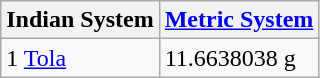<table class="wikitable">
<tr>
<th>Indian System</th>
<th><a href='#'>Metric System</a></th>
</tr>
<tr>
<td>1 <a href='#'>Tola</a></td>
<td>11.6638038  g</td>
</tr>
</table>
